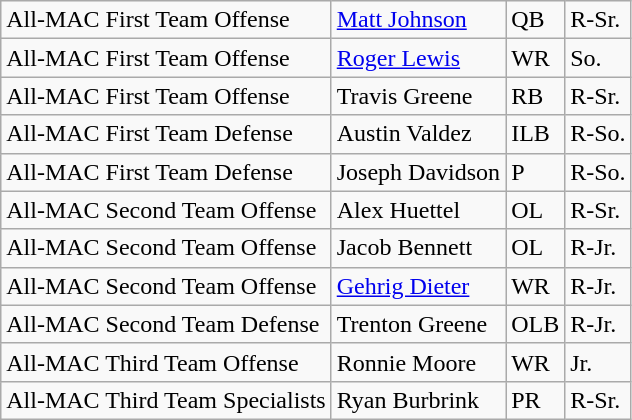<table class="wikitable">
<tr>
<td>All-MAC First Team Offense</td>
<td><a href='#'>Matt Johnson</a></td>
<td>QB</td>
<td>R-Sr.</td>
</tr>
<tr>
<td>All-MAC First Team Offense</td>
<td><a href='#'>Roger Lewis</a></td>
<td>WR</td>
<td>So.</td>
</tr>
<tr>
<td>All-MAC First Team Offense</td>
<td>Travis Greene</td>
<td>RB</td>
<td>R-Sr.</td>
</tr>
<tr>
<td>All-MAC First Team Defense</td>
<td>Austin Valdez</td>
<td>ILB</td>
<td>R-So.</td>
</tr>
<tr>
<td>All-MAC First Team Defense</td>
<td>Joseph Davidson</td>
<td>P</td>
<td>R-So.</td>
</tr>
<tr>
<td>All-MAC Second Team Offense</td>
<td>Alex Huettel</td>
<td>OL</td>
<td>R-Sr.</td>
</tr>
<tr>
<td>All-MAC Second Team Offense</td>
<td>Jacob Bennett</td>
<td>OL</td>
<td>R-Jr.</td>
</tr>
<tr>
<td>All-MAC Second Team Offense</td>
<td><a href='#'>Gehrig Dieter</a></td>
<td>WR</td>
<td>R-Jr.</td>
</tr>
<tr>
<td>All-MAC Second Team Defense</td>
<td>Trenton Greene</td>
<td>OLB</td>
<td>R-Jr.</td>
</tr>
<tr>
<td>All-MAC Third Team Offense</td>
<td>Ronnie Moore</td>
<td>WR</td>
<td>Jr.</td>
</tr>
<tr>
<td>All-MAC Third Team Specialists</td>
<td>Ryan Burbrink</td>
<td>PR</td>
<td>R-Sr.</td>
</tr>
</table>
